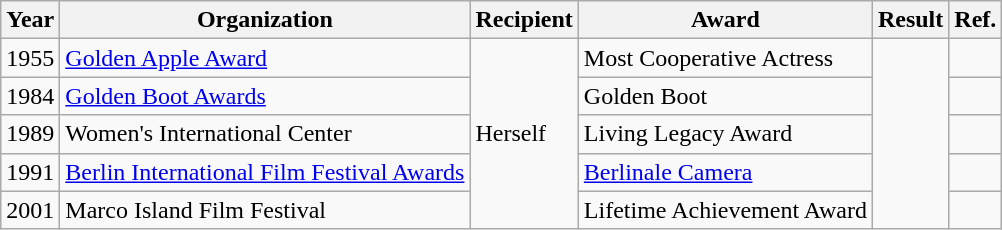<table class="wikitable">
<tr>
<th>Year</th>
<th>Organization</th>
<th>Recipient</th>
<th>Award</th>
<th>Result</th>
<th>Ref.</th>
</tr>
<tr>
<td>1955</td>
<td><a href='#'>Golden Apple Award</a></td>
<td rowspan="5">Herself</td>
<td>Most Cooperative Actress</td>
<td rowspan="5"></td>
<td></td>
</tr>
<tr>
<td>1984</td>
<td><a href='#'>Golden Boot Awards</a></td>
<td>Golden Boot</td>
<td></td>
</tr>
<tr>
<td>1989</td>
<td>Women's International Center</td>
<td>Living Legacy Award</td>
<td></td>
</tr>
<tr>
<td>1991</td>
<td><a href='#'>Berlin International Film Festival Awards</a></td>
<td><a href='#'>Berlinale Camera</a></td>
<td></td>
</tr>
<tr>
<td>2001</td>
<td>Marco Island Film Festival</td>
<td>Lifetime Achievement Award</td>
<td></td>
</tr>
</table>
